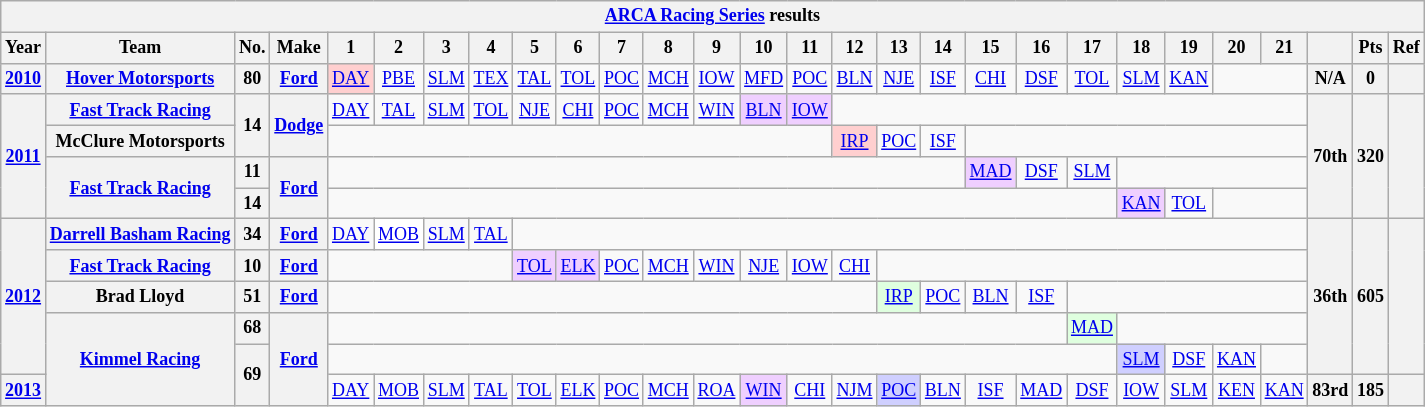<table class="wikitable" style="text-align:center; font-size:75%">
<tr>
<th colspan=48><a href='#'>ARCA Racing Series</a> results</th>
</tr>
<tr>
<th>Year</th>
<th>Team</th>
<th>No.</th>
<th>Make</th>
<th>1</th>
<th>2</th>
<th>3</th>
<th>4</th>
<th>5</th>
<th>6</th>
<th>7</th>
<th>8</th>
<th>9</th>
<th>10</th>
<th>11</th>
<th>12</th>
<th>13</th>
<th>14</th>
<th>15</th>
<th>16</th>
<th>17</th>
<th>18</th>
<th>19</th>
<th>20</th>
<th>21</th>
<th></th>
<th>Pts</th>
<th>Ref</th>
</tr>
<tr>
<th><a href='#'>2010</a></th>
<th><a href='#'>Hover Motorsports</a></th>
<th>80</th>
<th><a href='#'>Ford</a></th>
<td style="background:#FFCFCF;"><a href='#'>DAY</a><br></td>
<td><a href='#'>PBE</a></td>
<td><a href='#'>SLM</a></td>
<td><a href='#'>TEX</a></td>
<td><a href='#'>TAL</a></td>
<td><a href='#'>TOL</a></td>
<td><a href='#'>POC</a></td>
<td><a href='#'>MCH</a></td>
<td><a href='#'>IOW</a></td>
<td><a href='#'>MFD</a></td>
<td><a href='#'>POC</a></td>
<td><a href='#'>BLN</a></td>
<td><a href='#'>NJE</a></td>
<td><a href='#'>ISF</a></td>
<td><a href='#'>CHI</a></td>
<td><a href='#'>DSF</a></td>
<td><a href='#'>TOL</a></td>
<td><a href='#'>SLM</a></td>
<td><a href='#'>KAN</a></td>
<td colspan=2></td>
<th>N/A</th>
<th>0</th>
<th></th>
</tr>
<tr>
<th rowspan=4><a href='#'>2011</a></th>
<th><a href='#'>Fast Track Racing</a></th>
<th rowspan=2>14</th>
<th rowspan=2><a href='#'>Dodge</a></th>
<td><a href='#'>DAY</a></td>
<td><a href='#'>TAL</a></td>
<td><a href='#'>SLM</a></td>
<td><a href='#'>TOL</a></td>
<td><a href='#'>NJE</a></td>
<td><a href='#'>CHI</a></td>
<td><a href='#'>POC</a></td>
<td><a href='#'>MCH</a></td>
<td><a href='#'>WIN</a></td>
<td style="background:#EFCFFF;"><a href='#'>BLN</a><br></td>
<td style="background:#EFCFFF;"><a href='#'>IOW</a><br></td>
<td colspan=10></td>
<th rowspan=4>70th</th>
<th rowspan=4>320</th>
<th rowspan=4></th>
</tr>
<tr>
<th>McClure Motorsports</th>
<td colspan=11></td>
<td style="background:#FFCFCF;"><a href='#'>IRP</a><br></td>
<td><a href='#'>POC</a></td>
<td><a href='#'>ISF</a></td>
<td colspan=7></td>
</tr>
<tr>
<th rowspan=2><a href='#'>Fast Track Racing</a></th>
<th>11</th>
<th rowspan=2><a href='#'>Ford</a></th>
<td colspan=14></td>
<td style="background:#EFCFFF;"><a href='#'>MAD</a><br></td>
<td><a href='#'>DSF</a></td>
<td><a href='#'>SLM</a></td>
<td colspan=4></td>
</tr>
<tr>
<th>14</th>
<td colspan=17></td>
<td style="background:#EFCFFF;"><a href='#'>KAN</a><br></td>
<td><a href='#'>TOL</a></td>
<td colspan=2></td>
</tr>
<tr>
<th rowspan=5><a href='#'>2012</a></th>
<th><a href='#'>Darrell Basham Racing</a></th>
<th>34</th>
<th><a href='#'>Ford</a></th>
<td><a href='#'>DAY</a></td>
<td style="background:#FFFFFF;"><a href='#'>MOB</a><br></td>
<td><a href='#'>SLM</a></td>
<td><a href='#'>TAL</a></td>
<td colspan=17></td>
<th rowspan=5>36th</th>
<th rowspan=5>605</th>
<th rowspan=5></th>
</tr>
<tr>
<th><a href='#'>Fast Track Racing</a></th>
<th>10</th>
<th><a href='#'>Ford</a></th>
<td colspan=4></td>
<td style="background:#EFCFFF;"><a href='#'>TOL</a><br></td>
<td style="background:#EFCFFF;"><a href='#'>ELK</a><br></td>
<td><a href='#'>POC</a></td>
<td><a href='#'>MCH</a></td>
<td><a href='#'>WIN</a></td>
<td><a href='#'>NJE</a></td>
<td><a href='#'>IOW</a></td>
<td><a href='#'>CHI</a></td>
<td colspan=9></td>
</tr>
<tr>
<th>Brad Lloyd</th>
<th>51</th>
<th><a href='#'>Ford</a></th>
<td colspan=12></td>
<td style="background:#DFFFDF;"><a href='#'>IRP</a><br></td>
<td><a href='#'>POC</a></td>
<td><a href='#'>BLN</a></td>
<td><a href='#'>ISF</a></td>
<td colspan=5></td>
</tr>
<tr>
<th rowspan=3><a href='#'>Kimmel Racing</a></th>
<th>68</th>
<th rowspan=3><a href='#'>Ford</a></th>
<td colspan=16></td>
<td style="background:#DFFFDF;"><a href='#'>MAD</a><br></td>
<td colspan=4></td>
</tr>
<tr>
<th rowspan=2>69</th>
<td colspan=17></td>
<td style="background:#CFCFFF;"><a href='#'>SLM</a><br></td>
<td><a href='#'>DSF</a></td>
<td><a href='#'>KAN</a></td>
<td></td>
</tr>
<tr>
<th><a href='#'>2013</a></th>
<td><a href='#'>DAY</a></td>
<td><a href='#'>MOB</a></td>
<td><a href='#'>SLM</a></td>
<td><a href='#'>TAL</a></td>
<td><a href='#'>TOL</a></td>
<td><a href='#'>ELK</a></td>
<td><a href='#'>POC</a></td>
<td><a href='#'>MCH</a></td>
<td><a href='#'>ROA</a></td>
<td style="background:#EFCFFF;"><a href='#'>WIN</a><br></td>
<td><a href='#'>CHI</a></td>
<td><a href='#'>NJM</a></td>
<td style="background:#CFCFFF;"><a href='#'>POC</a><br></td>
<td><a href='#'>BLN</a></td>
<td><a href='#'>ISF</a></td>
<td><a href='#'>MAD</a></td>
<td><a href='#'>DSF</a></td>
<td><a href='#'>IOW</a></td>
<td><a href='#'>SLM</a></td>
<td><a href='#'>KEN</a></td>
<td><a href='#'>KAN</a></td>
<th>83rd</th>
<th>185</th>
<th></th>
</tr>
</table>
